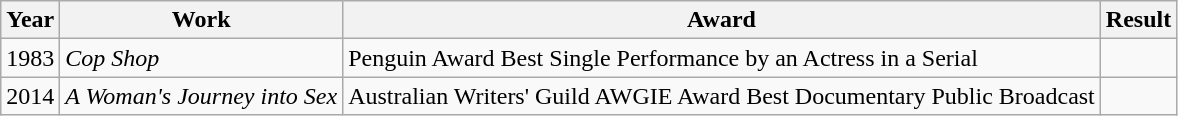<table class="wikitable">
<tr>
<th>Year</th>
<th>Work</th>
<th>Award</th>
<th>Result</th>
</tr>
<tr>
<td>1983</td>
<td><em>Cop Shop</em></td>
<td>Penguin Award Best Single Performance by an Actress in a Serial</td>
<td></td>
</tr>
<tr>
<td>2014</td>
<td><em>A Woman's Journey into Sex</em></td>
<td>Australian Writers' Guild AWGIE Award Best Documentary Public Broadcast</td>
<td></td>
</tr>
</table>
